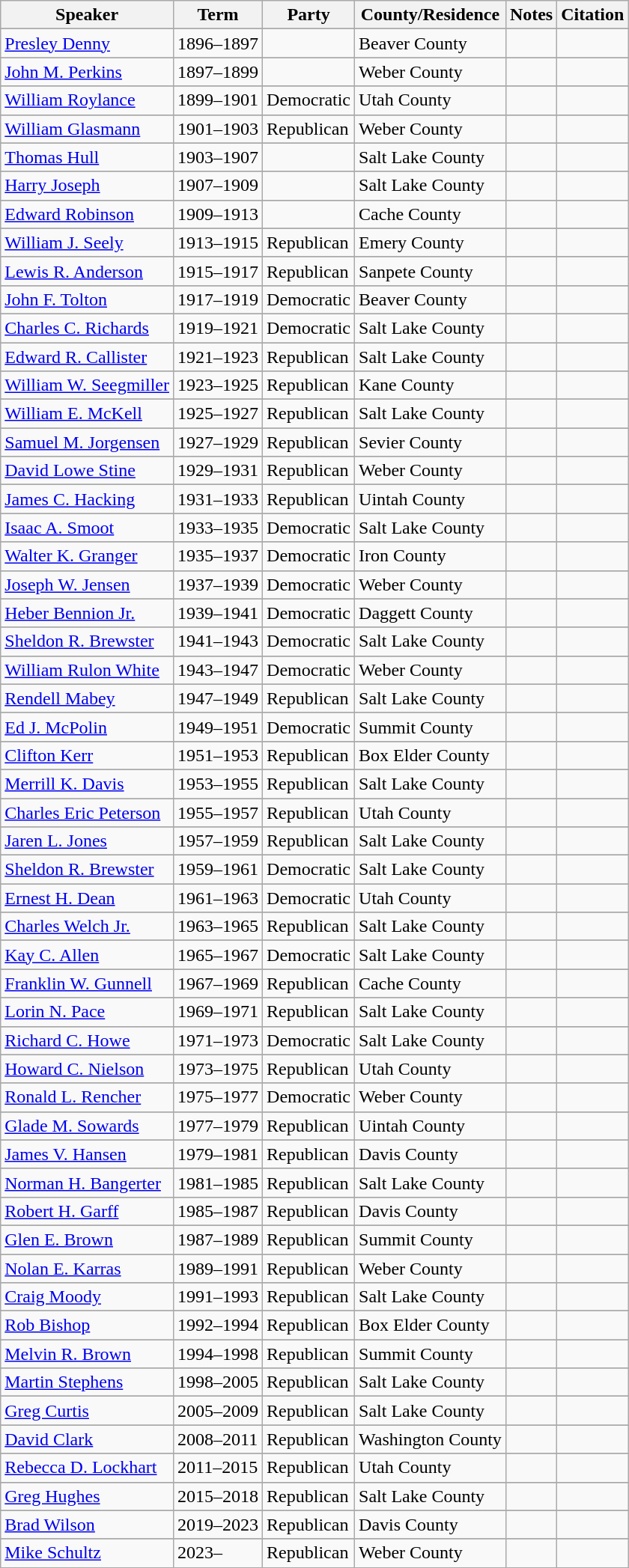<table class="wikitable sortable">
<tr>
<th>Speaker</th>
<th>Term</th>
<th>Party</th>
<th>County/Residence</th>
<th>Notes</th>
<th>Citation</th>
</tr>
<tr>
</tr>
<tr>
<td><a href='#'>Presley Denny</a></td>
<td>1896–1897</td>
<td></td>
<td>Beaver County</td>
<td></td>
<td></td>
</tr>
<tr>
</tr>
<tr>
<td><a href='#'>John M. Perkins</a></td>
<td>1897–1899</td>
<td></td>
<td>Weber County</td>
<td></td>
<td></td>
</tr>
<tr>
</tr>
<tr>
<td><a href='#'>William Roylance</a></td>
<td>1899–1901</td>
<td>Democratic</td>
<td>Utah County</td>
<td></td>
<td></td>
</tr>
<tr>
</tr>
<tr>
<td><a href='#'>William Glasmann</a></td>
<td>1901–1903</td>
<td>Republican</td>
<td>Weber County</td>
<td></td>
<td></td>
</tr>
<tr>
</tr>
<tr>
<td><a href='#'>Thomas Hull</a></td>
<td>1903–1907</td>
<td></td>
<td>Salt Lake County</td>
<td></td>
<td></td>
</tr>
<tr>
</tr>
<tr>
<td><a href='#'>Harry Joseph</a></td>
<td>1907–1909</td>
<td></td>
<td>Salt Lake County</td>
<td></td>
<td></td>
</tr>
<tr>
</tr>
<tr>
<td><a href='#'>Edward Robinson</a></td>
<td>1909–1913</td>
<td></td>
<td>Cache County</td>
<td></td>
<td></td>
</tr>
<tr>
</tr>
<tr>
<td><a href='#'>William J. Seely</a></td>
<td>1913–1915</td>
<td>Republican</td>
<td>Emery County</td>
<td></td>
<td></td>
</tr>
<tr>
</tr>
<tr>
<td><a href='#'>Lewis R. Anderson</a></td>
<td>1915–1917</td>
<td>Republican</td>
<td>Sanpete County</td>
<td></td>
<td></td>
</tr>
<tr>
</tr>
<tr>
<td><a href='#'>John F. Tolton</a></td>
<td>1917–1919</td>
<td>Democratic</td>
<td>Beaver County</td>
<td></td>
<td></td>
</tr>
<tr>
</tr>
<tr>
<td><a href='#'>Charles C. Richards</a></td>
<td>1919–1921</td>
<td>Democratic</td>
<td>Salt Lake County</td>
<td></td>
<td></td>
</tr>
<tr>
</tr>
<tr>
<td><a href='#'>Edward R. Callister</a></td>
<td>1921–1923</td>
<td>Republican</td>
<td>Salt Lake County</td>
<td></td>
<td></td>
</tr>
<tr>
</tr>
<tr>
<td><a href='#'>William W. Seegmiller</a></td>
<td>1923–1925</td>
<td>Republican</td>
<td>Kane County</td>
<td></td>
<td></td>
</tr>
<tr>
</tr>
<tr>
<td><a href='#'>William E. McKell</a></td>
<td>1925–1927</td>
<td>Republican</td>
<td>Salt Lake County</td>
<td></td>
<td></td>
</tr>
<tr>
</tr>
<tr>
<td><a href='#'>Samuel M. Jorgensen</a></td>
<td>1927–1929</td>
<td>Republican</td>
<td>Sevier County</td>
<td></td>
<td></td>
</tr>
<tr>
</tr>
<tr>
<td><a href='#'>David Lowe Stine</a></td>
<td>1929–1931</td>
<td>Republican</td>
<td>Weber County</td>
<td></td>
<td></td>
</tr>
<tr>
</tr>
<tr>
<td><a href='#'>James C. Hacking</a></td>
<td>1931–1933</td>
<td>Republican</td>
<td>Uintah County</td>
<td></td>
<td></td>
</tr>
<tr>
</tr>
<tr>
<td><a href='#'>Isaac A. Smoot</a></td>
<td>1933–1935</td>
<td>Democratic</td>
<td>Salt Lake County</td>
<td></td>
<td></td>
</tr>
<tr>
</tr>
<tr>
<td><a href='#'>Walter K. Granger</a></td>
<td>1935–1937</td>
<td>Democratic</td>
<td>Iron County</td>
<td></td>
<td></td>
</tr>
<tr>
</tr>
<tr>
<td><a href='#'>Joseph W. Jensen</a></td>
<td>1937–1939</td>
<td>Democratic</td>
<td>Weber County</td>
<td></td>
<td></td>
</tr>
<tr>
</tr>
<tr>
<td><a href='#'>Heber Bennion Jr.</a></td>
<td>1939–1941</td>
<td>Democratic</td>
<td>Daggett County</td>
<td></td>
<td></td>
</tr>
<tr>
</tr>
<tr>
<td><a href='#'>Sheldon R. Brewster</a></td>
<td>1941–1943</td>
<td>Democratic</td>
<td>Salt Lake County</td>
<td></td>
<td></td>
</tr>
<tr>
</tr>
<tr>
<td><a href='#'>William Rulon White</a></td>
<td>1943–1947</td>
<td>Democratic</td>
<td>Weber County</td>
<td></td>
<td></td>
</tr>
<tr>
</tr>
<tr>
<td><a href='#'>Rendell Mabey</a></td>
<td>1947–1949</td>
<td>Republican</td>
<td>Salt Lake County</td>
<td></td>
<td></td>
</tr>
<tr>
</tr>
<tr>
<td><a href='#'>Ed J. McPolin</a></td>
<td>1949–1951</td>
<td>Democratic</td>
<td>Summit County</td>
<td></td>
<td></td>
</tr>
<tr>
</tr>
<tr>
<td><a href='#'>Clifton Kerr</a></td>
<td>1951–1953</td>
<td>Republican</td>
<td>Box Elder County</td>
<td></td>
<td></td>
</tr>
<tr>
</tr>
<tr>
<td><a href='#'>Merrill K. Davis</a></td>
<td>1953–1955</td>
<td>Republican</td>
<td>Salt Lake County</td>
<td></td>
<td></td>
</tr>
<tr>
</tr>
<tr>
<td><a href='#'>Charles Eric Peterson</a></td>
<td>1955–1957</td>
<td>Republican</td>
<td>Utah County</td>
<td></td>
<td></td>
</tr>
<tr>
</tr>
<tr>
<td><a href='#'>Jaren L. Jones</a></td>
<td>1957–1959</td>
<td>Republican</td>
<td>Salt Lake County</td>
<td></td>
<td></td>
</tr>
<tr>
</tr>
<tr>
<td><a href='#'>Sheldon R. Brewster</a></td>
<td>1959–1961</td>
<td>Democratic</td>
<td>Salt Lake County</td>
<td></td>
<td></td>
</tr>
<tr>
</tr>
<tr>
<td><a href='#'>Ernest H. Dean</a></td>
<td>1961–1963</td>
<td>Democratic</td>
<td>Utah County</td>
<td></td>
<td></td>
</tr>
<tr>
</tr>
<tr>
<td><a href='#'>Charles Welch Jr.</a></td>
<td>1963–1965</td>
<td>Republican</td>
<td>Salt Lake County</td>
<td></td>
<td></td>
</tr>
<tr>
</tr>
<tr>
<td><a href='#'>Kay C. Allen</a></td>
<td>1965–1967</td>
<td>Democratic</td>
<td>Salt Lake County</td>
<td></td>
<td></td>
</tr>
<tr>
</tr>
<tr>
<td><a href='#'>Franklin W. Gunnell</a></td>
<td>1967–1969</td>
<td>Republican</td>
<td>Cache County</td>
<td></td>
<td></td>
</tr>
<tr>
</tr>
<tr>
<td><a href='#'>Lorin N. Pace</a></td>
<td>1969–1971</td>
<td>Republican</td>
<td>Salt Lake County</td>
<td></td>
<td></td>
</tr>
<tr>
</tr>
<tr>
<td><a href='#'>Richard C. Howe</a></td>
<td>1971–1973</td>
<td>Democratic</td>
<td>Salt Lake County</td>
<td></td>
<td></td>
</tr>
<tr>
</tr>
<tr>
<td><a href='#'>Howard C. Nielson</a></td>
<td>1973–1975</td>
<td>Republican</td>
<td>Utah County</td>
<td></td>
<td></td>
</tr>
<tr>
</tr>
<tr>
<td><a href='#'>Ronald L. Rencher</a></td>
<td>1975–1977</td>
<td>Democratic</td>
<td>Weber County</td>
<td></td>
<td></td>
</tr>
<tr>
</tr>
<tr>
<td><a href='#'>Glade M. Sowards</a></td>
<td>1977–1979</td>
<td>Republican</td>
<td>Uintah County</td>
<td></td>
<td></td>
</tr>
<tr>
</tr>
<tr>
<td><a href='#'>James V. Hansen</a></td>
<td>1979–1981</td>
<td>Republican</td>
<td>Davis County</td>
<td></td>
<td></td>
</tr>
<tr>
</tr>
<tr>
<td><a href='#'>Norman H. Bangerter</a></td>
<td>1981–1985</td>
<td>Republican</td>
<td>Salt Lake County</td>
<td></td>
<td></td>
</tr>
<tr>
</tr>
<tr>
<td><a href='#'>Robert H. Garff</a></td>
<td>1985–1987</td>
<td>Republican</td>
<td>Davis County</td>
<td></td>
<td></td>
</tr>
<tr>
</tr>
<tr>
<td><a href='#'>Glen E. Brown</a></td>
<td>1987–1989</td>
<td>Republican</td>
<td>Summit County</td>
<td></td>
<td></td>
</tr>
<tr>
</tr>
<tr>
<td><a href='#'>Nolan E. Karras</a></td>
<td>1989–1991</td>
<td>Republican</td>
<td>Weber County</td>
<td></td>
<td></td>
</tr>
<tr>
</tr>
<tr>
<td><a href='#'>Craig Moody</a></td>
<td>1991–1993</td>
<td>Republican</td>
<td>Salt Lake County</td>
<td></td>
<td></td>
</tr>
<tr>
</tr>
<tr>
<td><a href='#'>Rob Bishop</a></td>
<td>1992–1994</td>
<td>Republican</td>
<td>Box Elder County</td>
<td></td>
<td></td>
</tr>
<tr>
</tr>
<tr>
<td><a href='#'>Melvin R. Brown</a></td>
<td>1994–1998</td>
<td>Republican</td>
<td>Summit County</td>
<td></td>
<td></td>
</tr>
<tr>
</tr>
<tr>
<td><a href='#'>Martin Stephens</a></td>
<td>1998–2005</td>
<td>Republican</td>
<td>Salt Lake County</td>
<td></td>
<td></td>
</tr>
<tr>
</tr>
<tr>
<td><a href='#'>Greg Curtis</a></td>
<td>2005–2009</td>
<td>Republican</td>
<td>Salt Lake County</td>
<td></td>
<td></td>
</tr>
<tr>
</tr>
<tr>
<td><a href='#'>David Clark</a></td>
<td>2008–2011</td>
<td>Republican</td>
<td>Washington County</td>
<td></td>
<td></td>
</tr>
<tr>
</tr>
<tr>
<td><a href='#'>Rebecca D. Lockhart</a></td>
<td>2011–2015</td>
<td>Republican</td>
<td>Utah County</td>
<td></td>
<td></td>
</tr>
<tr>
</tr>
<tr>
<td><a href='#'>Greg Hughes</a></td>
<td>2015–2018</td>
<td>Republican</td>
<td>Salt Lake County</td>
<td></td>
<td></td>
</tr>
<tr>
</tr>
<tr>
<td><a href='#'>Brad Wilson</a></td>
<td>2019–2023</td>
<td>Republican</td>
<td>Davis County</td>
<td></td>
<td></td>
</tr>
<tr>
</tr>
<tr>
<td><a href='#'>Mike Schultz</a></td>
<td>2023–</td>
<td>Republican</td>
<td>Weber County</td>
<td></td>
<td></td>
</tr>
</table>
